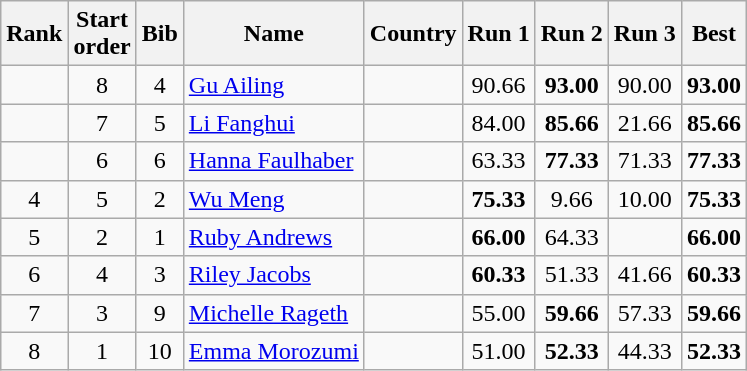<table class="wikitable sortable" style="text-align:center">
<tr>
<th>Rank</th>
<th>Start<br>order</th>
<th>Bib</th>
<th>Name</th>
<th>Country</th>
<th>Run 1</th>
<th>Run 2</th>
<th>Run 3</th>
<th>Best</th>
</tr>
<tr>
<td></td>
<td>8</td>
<td>4</td>
<td align=left><a href='#'>Gu Ailing</a></td>
<td align=left></td>
<td>90.66</td>
<td><strong>93.00</strong></td>
<td>90.00</td>
<td><strong>93.00</strong></td>
</tr>
<tr>
<td></td>
<td>7</td>
<td>5</td>
<td align=left><a href='#'>Li Fanghui</a></td>
<td align=left></td>
<td>84.00</td>
<td><strong>85.66</strong></td>
<td>21.66</td>
<td><strong>85.66</strong></td>
</tr>
<tr>
<td></td>
<td>6</td>
<td>6</td>
<td align=left><a href='#'>Hanna Faulhaber</a></td>
<td align=left></td>
<td>63.33</td>
<td><strong>77.33</strong></td>
<td>71.33</td>
<td><strong>77.33</strong></td>
</tr>
<tr>
<td>4</td>
<td>5</td>
<td>2</td>
<td align=left><a href='#'>Wu Meng</a></td>
<td align=left></td>
<td><strong>75.33</strong></td>
<td>9.66</td>
<td>10.00</td>
<td><strong>75.33</strong></td>
</tr>
<tr>
<td>5</td>
<td>2</td>
<td>1</td>
<td align=left><a href='#'>Ruby Andrews</a></td>
<td align=left></td>
<td><strong>66.00</strong></td>
<td>64.33</td>
<td></td>
<td><strong>66.00</strong></td>
</tr>
<tr>
<td>6</td>
<td>4</td>
<td>3</td>
<td align=left><a href='#'>Riley Jacobs</a></td>
<td align=left></td>
<td><strong>60.33</strong></td>
<td>51.33</td>
<td>41.66</td>
<td><strong>60.33</strong></td>
</tr>
<tr>
<td>7</td>
<td>3</td>
<td>9</td>
<td align=left><a href='#'>Michelle Rageth</a></td>
<td align=left></td>
<td>55.00</td>
<td><strong>59.66</strong></td>
<td>57.33</td>
<td><strong>59.66</strong></td>
</tr>
<tr>
<td>8</td>
<td>1</td>
<td>10</td>
<td align=left><a href='#'>Emma Morozumi</a></td>
<td align=left></td>
<td>51.00</td>
<td><strong>52.33</strong></td>
<td>44.33</td>
<td><strong>52.33</strong></td>
</tr>
</table>
